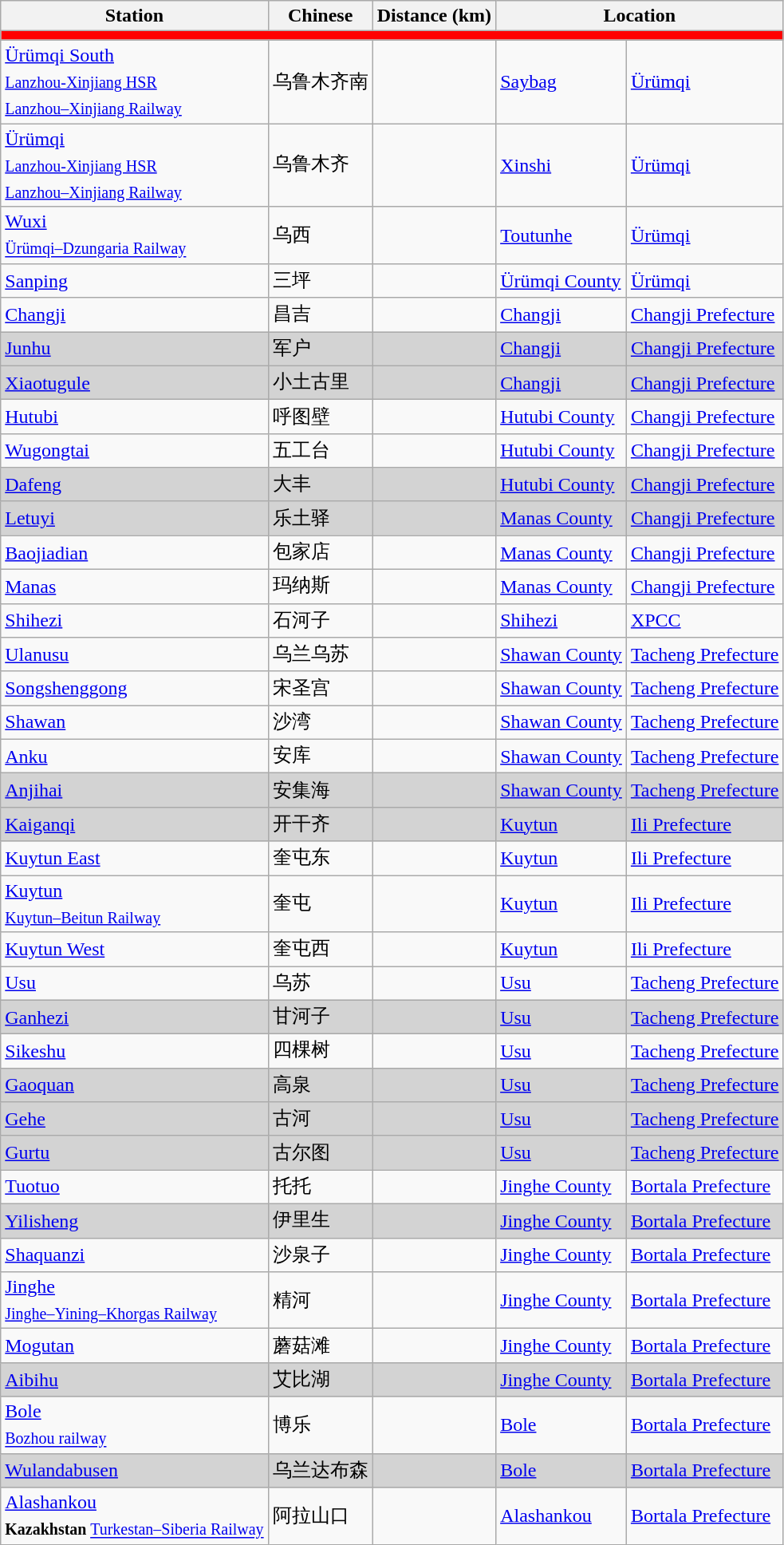<table class="wikitable" rules="all">
<tr>
<th>Station</th>
<th>Chinese</th>
<th>Distance (km)</th>
<th colspan="2">Location</th>
</tr>
<tr style = "background:red; height: 2pt">
<td colspan = "5"></td>
</tr>
<tr>
<td><a href='#'>Ürümqi South</a><br><sub><a href='#'>Lanzhou-Xinjiang HSR</a></sub><br><sub><a href='#'>Lanzhou–Xinjiang Railway</a></sub></td>
<td>乌鲁木齐南</td>
<td></td>
<td><a href='#'>Saybag</a></td>
<td><a href='#'>Ürümqi</a></td>
</tr>
<tr>
<td><a href='#'>Ürümqi</a><br><sub><a href='#'>Lanzhou-Xinjiang HSR</a></sub><br><sub><a href='#'>Lanzhou–Xinjiang Railway</a></sub></td>
<td>乌鲁木齐</td>
<td></td>
<td><a href='#'>Xinshi</a></td>
<td><a href='#'>Ürümqi</a></td>
</tr>
<tr>
<td><a href='#'>Wuxi</a><br><sub><a href='#'>Ürümqi–Dzungaria Railway</a></sub></td>
<td>乌西</td>
<td></td>
<td><a href='#'>Toutunhe</a></td>
<td><a href='#'>Ürümqi</a></td>
</tr>
<tr>
<td><a href='#'>Sanping</a></td>
<td>三坪</td>
<td></td>
<td><a href='#'>Ürümqi County</a></td>
<td><a href='#'>Ürümqi</a></td>
</tr>
<tr>
<td><a href='#'>Changji</a></td>
<td>昌吉</td>
<td></td>
<td><a href='#'>Changji</a></td>
<td><a href='#'>Changji Prefecture</a></td>
</tr>
<tr style = "background:lightgrey;">
<td><a href='#'>Junhu</a></td>
<td>军户</td>
<td></td>
<td><a href='#'>Changji</a></td>
<td><a href='#'>Changji Prefecture</a></td>
</tr>
<tr style = "background:lightgrey;">
<td><a href='#'>Xiaotugule</a></td>
<td>小土古里</td>
<td></td>
<td><a href='#'>Changji</a></td>
<td><a href='#'>Changji Prefecture</a></td>
</tr>
<tr>
<td><a href='#'>Hutubi</a></td>
<td>呼图壁</td>
<td></td>
<td><a href='#'>Hutubi County</a></td>
<td><a href='#'>Changji Prefecture</a></td>
</tr>
<tr>
<td><a href='#'>Wugongtai</a></td>
<td>五工台</td>
<td></td>
<td><a href='#'>Hutubi County</a></td>
<td><a href='#'>Changji Prefecture</a></td>
</tr>
<tr style = "background:lightgrey;">
<td><a href='#'>Dafeng</a></td>
<td>大丰</td>
<td></td>
<td><a href='#'>Hutubi County</a></td>
<td><a href='#'>Changji Prefecture</a></td>
</tr>
<tr style = "background:lightgrey;">
<td><a href='#'>Letuyi</a></td>
<td>乐土驿</td>
<td></td>
<td><a href='#'>Manas County</a></td>
<td><a href='#'>Changji Prefecture</a></td>
</tr>
<tr>
<td><a href='#'>Baojiadian</a></td>
<td>包家店</td>
<td></td>
<td><a href='#'>Manas County</a></td>
<td><a href='#'>Changji Prefecture</a></td>
</tr>
<tr>
<td><a href='#'>Manas</a></td>
<td>玛纳斯</td>
<td></td>
<td><a href='#'>Manas County</a></td>
<td><a href='#'>Changji Prefecture</a></td>
</tr>
<tr>
<td><a href='#'>Shihezi</a></td>
<td>石河子</td>
<td></td>
<td><a href='#'>Shihezi</a></td>
<td><a href='#'>XPCC</a></td>
</tr>
<tr>
<td><a href='#'>Ulanusu</a></td>
<td>乌兰乌苏</td>
<td></td>
<td><a href='#'>Shawan County</a></td>
<td><a href='#'>Tacheng Prefecture</a></td>
</tr>
<tr>
<td><a href='#'>Songshenggong</a></td>
<td>宋圣宫</td>
<td></td>
<td><a href='#'>Shawan County</a></td>
<td><a href='#'>Tacheng Prefecture</a></td>
</tr>
<tr>
<td><a href='#'>Shawan</a></td>
<td>沙湾</td>
<td></td>
<td><a href='#'>Shawan County</a></td>
<td><a href='#'>Tacheng Prefecture</a></td>
</tr>
<tr>
<td><a href='#'>Anku</a></td>
<td>安库</td>
<td></td>
<td><a href='#'>Shawan County</a></td>
<td><a href='#'>Tacheng Prefecture</a></td>
</tr>
<tr style = "background:lightgrey;">
<td><a href='#'>Anjihai</a></td>
<td>安集海</td>
<td></td>
<td><a href='#'>Shawan County</a></td>
<td><a href='#'>Tacheng Prefecture</a></td>
</tr>
<tr style = "background:lightgrey;">
<td><a href='#'>Kaiganqi</a></td>
<td>开干齐</td>
<td></td>
<td><a href='#'>Kuytun</a></td>
<td><a href='#'>Ili Prefecture</a></td>
</tr>
<tr>
<td><a href='#'>Kuytun East</a></td>
<td>奎屯东</td>
<td></td>
<td><a href='#'>Kuytun</a></td>
<td><a href='#'>Ili Prefecture</a></td>
</tr>
<tr>
<td><a href='#'>Kuytun</a><br><sub><a href='#'>Kuytun–Beitun Railway</a></sub></td>
<td>奎屯</td>
<td></td>
<td><a href='#'>Kuytun</a></td>
<td><a href='#'>Ili Prefecture</a></td>
</tr>
<tr>
<td><a href='#'>Kuytun West</a></td>
<td>奎屯西</td>
<td></td>
<td><a href='#'>Kuytun</a></td>
<td><a href='#'>Ili Prefecture</a></td>
</tr>
<tr>
<td><a href='#'>Usu</a></td>
<td>乌苏</td>
<td></td>
<td><a href='#'>Usu</a></td>
<td><a href='#'>Tacheng Prefecture</a></td>
</tr>
<tr style = "background:lightgrey;">
<td><a href='#'>Ganhezi</a></td>
<td>甘河子</td>
<td></td>
<td><a href='#'>Usu</a></td>
<td><a href='#'>Tacheng Prefecture</a></td>
</tr>
<tr>
<td><a href='#'>Sikeshu</a></td>
<td>四棵树</td>
<td></td>
<td><a href='#'>Usu</a></td>
<td><a href='#'>Tacheng Prefecture</a></td>
</tr>
<tr style = "background:lightgrey;">
<td><a href='#'>Gaoquan</a></td>
<td>高泉</td>
<td></td>
<td><a href='#'>Usu</a></td>
<td><a href='#'>Tacheng Prefecture</a></td>
</tr>
<tr style = "background:lightgrey;">
<td><a href='#'>Gehe</a></td>
<td>古河</td>
<td></td>
<td><a href='#'>Usu</a></td>
<td><a href='#'>Tacheng Prefecture</a></td>
</tr>
<tr style = "background:lightgrey;">
<td><a href='#'>Gurtu</a></td>
<td>古尔图</td>
<td></td>
<td><a href='#'>Usu</a></td>
<td><a href='#'>Tacheng Prefecture</a></td>
</tr>
<tr>
<td><a href='#'>Tuotuo</a></td>
<td>托托</td>
<td></td>
<td><a href='#'>Jinghe County</a></td>
<td><a href='#'>Bortala Prefecture</a></td>
</tr>
<tr style = "background:lightgrey;">
<td><a href='#'>Yilisheng</a></td>
<td>伊里生</td>
<td></td>
<td><a href='#'>Jinghe County</a></td>
<td><a href='#'>Bortala Prefecture</a></td>
</tr>
<tr>
<td><a href='#'>Shaquanzi</a></td>
<td>沙泉子</td>
<td></td>
<td><a href='#'>Jinghe County</a></td>
<td><a href='#'>Bortala Prefecture</a></td>
</tr>
<tr>
<td><a href='#'>Jinghe</a><br><sub><a href='#'>Jinghe–Yining–Khorgas Railway</a></sub></td>
<td>精河</td>
<td></td>
<td><a href='#'>Jinghe County</a></td>
<td><a href='#'>Bortala Prefecture</a></td>
</tr>
<tr>
<td><a href='#'>Mogutan</a></td>
<td>蘑菇滩</td>
<td></td>
<td><a href='#'>Jinghe County</a></td>
<td><a href='#'>Bortala Prefecture</a></td>
</tr>
<tr style = "background:lightgrey;">
<td><a href='#'>Aibihu</a></td>
<td>艾比湖</td>
<td></td>
<td><a href='#'>Jinghe County</a></td>
<td><a href='#'>Bortala Prefecture</a></td>
</tr>
<tr>
<td><a href='#'>Bole</a><br><sub><a href='#'>Bozhou railway</a></sub></td>
<td>博乐</td>
<td></td>
<td><a href='#'>Bole</a></td>
<td><a href='#'>Bortala Prefecture</a></td>
</tr>
<tr style = "background:lightgrey;">
<td><a href='#'>Wulandabusen</a></td>
<td>乌兰达布森</td>
<td></td>
<td><a href='#'>Bole</a></td>
<td><a href='#'>Bortala Prefecture</a></td>
</tr>
<tr>
<td><a href='#'>Alashankou</a><br><sub><strong>Kazakhstan</strong> <a href='#'>Turkestan–Siberia Railway</a></sub></td>
<td>阿拉山口</td>
<td></td>
<td><a href='#'>Alashankou</a></td>
<td><a href='#'>Bortala Prefecture</a></td>
</tr>
</table>
